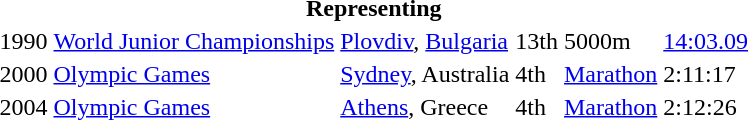<table>
<tr>
<th colspan="6">Representing </th>
</tr>
<tr>
<td>1990</td>
<td><a href='#'>World Junior Championships</a></td>
<td><a href='#'>Plovdiv</a>, <a href='#'>Bulgaria</a></td>
<td>13th</td>
<td>5000m</td>
<td><a href='#'>14:03.09</a></td>
</tr>
<tr>
<td>2000</td>
<td><a href='#'>Olympic Games</a></td>
<td><a href='#'>Sydney</a>, Australia</td>
<td>4th</td>
<td><a href='#'>Marathon</a></td>
<td>2:11:17</td>
</tr>
<tr>
<td>2004</td>
<td><a href='#'>Olympic Games</a></td>
<td><a href='#'>Athens</a>, Greece</td>
<td>4th</td>
<td><a href='#'>Marathon</a></td>
<td>2:12:26</td>
</tr>
</table>
